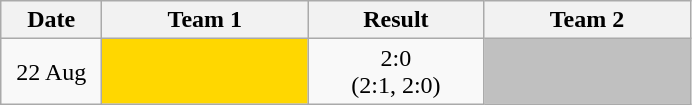<table class="wikitable" style="text-align:center">
<tr>
<th width=60>Date</th>
<th width=130>Team 1</th>
<th width=110>Result</th>
<th width=130>Team 2</th>
</tr>
<tr>
<td>22 Aug</td>
<td style="text-align:right;" bgcolor=gold></td>
<td>2:0 <br> (2:1, 2:0)</td>
<td style="text-align:left;" bgcolor=silver></td>
</tr>
</table>
